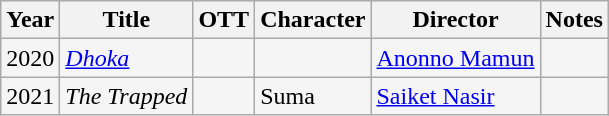<table class="wikitable sortable" style="background:#F5F5F5;">
<tr>
<th>Year</th>
<th>Title</th>
<th>OTT</th>
<th>Character</th>
<th>Director</th>
<th>Notes</th>
</tr>
<tr>
<td>2020</td>
<td><em><a href='#'>Dhoka</a></em></td>
<td></td>
<td></td>
<td><a href='#'>Anonno Mamun</a></td>
<td></td>
</tr>
<tr>
<td>2021</td>
<td><em>The Trapped</em></td>
<td></td>
<td>Suma</td>
<td><a href='#'>Saiket Nasir</a></td>
<td></td>
</tr>
</table>
